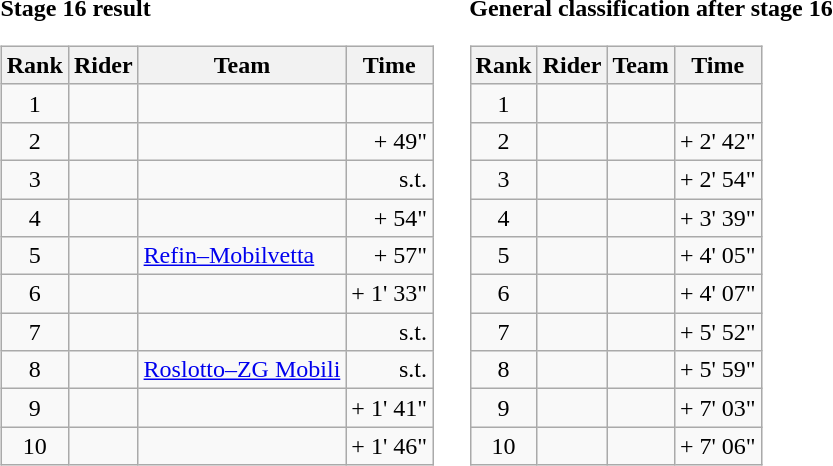<table>
<tr>
<td><strong>Stage 16 result</strong><br><table class="wikitable">
<tr>
<th scope="col">Rank</th>
<th scope="col">Rider</th>
<th scope="col">Team</th>
<th scope="col">Time</th>
</tr>
<tr>
<td style="text-align:center;">1</td>
<td> </td>
<td></td>
<td style="text-align:right;"></td>
</tr>
<tr>
<td style="text-align:center;">2</td>
<td></td>
<td></td>
<td style="text-align:right;">+ 49"</td>
</tr>
<tr>
<td style="text-align:center;">3</td>
<td></td>
<td></td>
<td style="text-align:right;">s.t.</td>
</tr>
<tr>
<td style="text-align:center;">4</td>
<td></td>
<td></td>
<td style="text-align:right;">+ 54"</td>
</tr>
<tr>
<td style="text-align:center;">5</td>
<td></td>
<td><a href='#'>Refin–Mobilvetta</a></td>
<td style="text-align:right;">+ 57"</td>
</tr>
<tr>
<td style="text-align:center;">6</td>
<td></td>
<td></td>
<td style="text-align:right;">+ 1' 33"</td>
</tr>
<tr>
<td style="text-align:center;">7</td>
<td></td>
<td></td>
<td style="text-align:right;">s.t.</td>
</tr>
<tr>
<td style="text-align:center;">8</td>
<td></td>
<td><a href='#'>Roslotto–ZG Mobili</a></td>
<td style="text-align:right;">s.t.</td>
</tr>
<tr>
<td style="text-align:center;">9</td>
<td></td>
<td></td>
<td style="text-align:right;">+ 1' 41"</td>
</tr>
<tr>
<td style="text-align:center;">10</td>
<td></td>
<td></td>
<td style="text-align:right;">+ 1' 46"</td>
</tr>
</table>
</td>
<td></td>
<td><strong>General classification after stage 16</strong><br><table class="wikitable">
<tr>
<th scope="col">Rank</th>
<th scope="col">Rider</th>
<th scope="col">Team</th>
<th scope="col">Time</th>
</tr>
<tr>
<td style="text-align:center;">1</td>
<td> </td>
<td></td>
<td style="text-align:right;"></td>
</tr>
<tr>
<td style="text-align:center;">2</td>
<td></td>
<td></td>
<td style="text-align:right;">+ 2' 42"</td>
</tr>
<tr>
<td style="text-align:center;">3</td>
<td></td>
<td></td>
<td style="text-align:right;">+ 2' 54"</td>
</tr>
<tr>
<td style="text-align:center;">4</td>
<td></td>
<td></td>
<td style="text-align:right;">+ 3' 39"</td>
</tr>
<tr>
<td style="text-align:center;">5</td>
<td></td>
<td></td>
<td style="text-align:right;">+ 4' 05"</td>
</tr>
<tr>
<td style="text-align:center;">6</td>
<td></td>
<td></td>
<td style="text-align:right;">+ 4' 07"</td>
</tr>
<tr>
<td style="text-align:center;">7</td>
<td></td>
<td></td>
<td style="text-align:right;">+ 5' 52"</td>
</tr>
<tr>
<td style="text-align:center;">8</td>
<td></td>
<td></td>
<td style="text-align:right;">+ 5' 59"</td>
</tr>
<tr>
<td style="text-align:center;">9</td>
<td></td>
<td></td>
<td style="text-align:right;">+ 7' 03"</td>
</tr>
<tr>
<td style="text-align:center;">10</td>
<td></td>
<td></td>
<td style="text-align:right;">+ 7' 06"</td>
</tr>
</table>
</td>
</tr>
</table>
